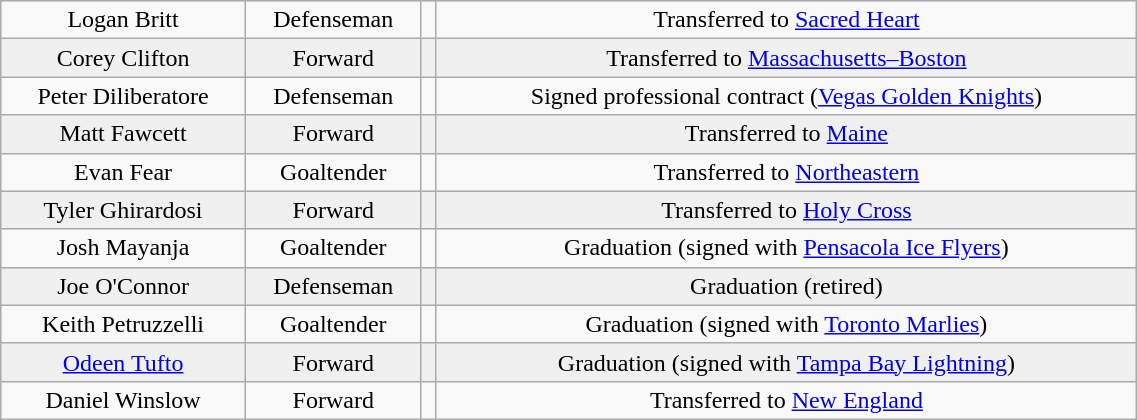<table class="wikitable" width="60%">
<tr align="center" bgcolor="">
<td>Logan Britt</td>
<td>Defenseman</td>
<td></td>
<td>Transferred to <a href='#'>Sacred Heart</a></td>
</tr>
<tr align="center" bgcolor="f0f0f0">
<td>Corey Clifton</td>
<td>Forward</td>
<td></td>
<td>Transferred to <a href='#'>Massachusetts–Boston</a></td>
</tr>
<tr align="center" bgcolor="">
<td>Peter Diliberatore</td>
<td>Defenseman</td>
<td></td>
<td>Signed professional contract (<a href='#'>Vegas Golden Knights</a>)</td>
</tr>
<tr align="center" bgcolor="f0f0f0">
<td>Matt Fawcett</td>
<td>Forward</td>
<td></td>
<td>Transferred to <a href='#'>Maine</a></td>
</tr>
<tr align="center" bgcolor="">
<td>Evan Fear</td>
<td>Goaltender</td>
<td></td>
<td>Transferred to <a href='#'>Northeastern</a></td>
</tr>
<tr align="center" bgcolor="f0f0f0">
<td>Tyler Ghirardosi</td>
<td>Forward</td>
<td></td>
<td>Transferred to <a href='#'>Holy Cross</a></td>
</tr>
<tr align="center" bgcolor="">
<td>Josh Mayanja</td>
<td>Goaltender</td>
<td></td>
<td>Graduation (signed with <a href='#'>Pensacola Ice Flyers</a>)</td>
</tr>
<tr align="center" bgcolor="f0f0f0">
<td>Joe O'Connor</td>
<td>Defenseman</td>
<td></td>
<td>Graduation (retired)</td>
</tr>
<tr align="center" bgcolor="">
<td>Keith Petruzzelli</td>
<td>Goaltender</td>
<td></td>
<td>Graduation (signed with <a href='#'>Toronto Marlies</a>)</td>
</tr>
<tr align="center" bgcolor="f0f0f0">
<td><a href='#'>Odeen Tufto</a></td>
<td>Forward</td>
<td></td>
<td>Graduation (signed with <a href='#'>Tampa Bay Lightning</a>)</td>
</tr>
<tr align="center" bgcolor="">
<td>Daniel Winslow</td>
<td>Forward</td>
<td></td>
<td>Transferred to <a href='#'>New England</a></td>
</tr>
</table>
